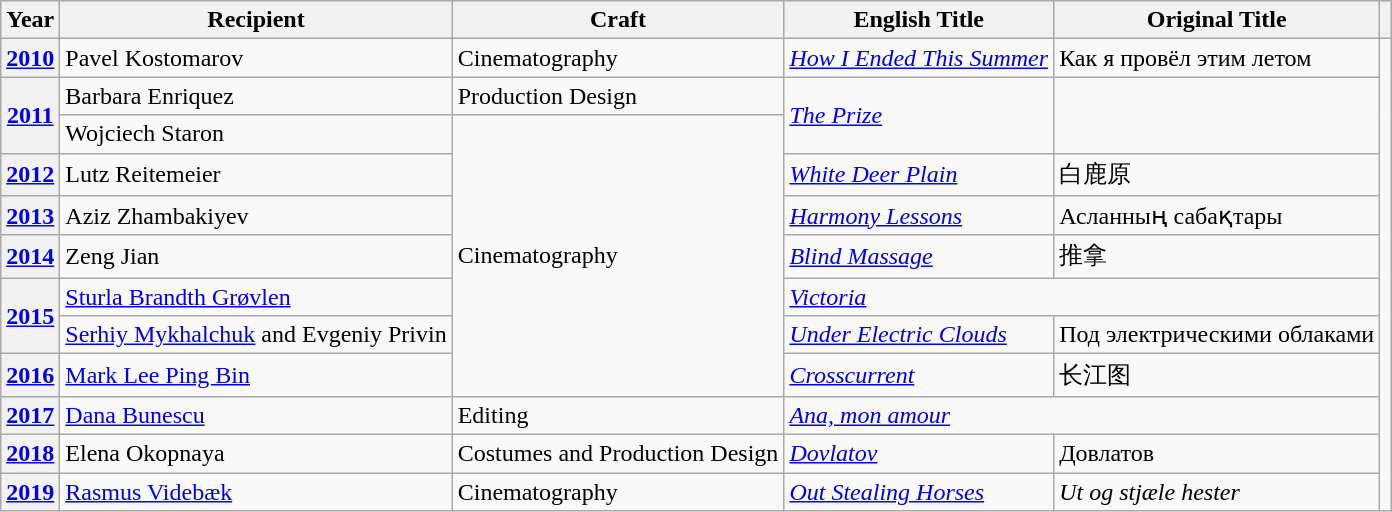<table class="wikitable plainrowheaders">
<tr>
<th>Year</th>
<th>Recipient</th>
<th>Craft</th>
<th scope="col">English Title</th>
<th scope="col">Original Title</th>
<th scope="col" class="unsortable"></th>
</tr>
<tr>
<th><a href='#'>2010</a></th>
<td>Pavel Kostomarov</td>
<td>Cinematography</td>
<td><em><a href='#'>How I Ended This Summer</a></em></td>
<td>Как я провёл этим летом</td>
<td rowspan="12"></td>
</tr>
<tr>
<th rowspan="2"><a href='#'>2011</a></th>
<td>Barbara Enriquez</td>
<td>Production Design</td>
<td rowspan="2"><em><a href='#'>The Prize</a></em></td>
<td rowspan="2"><em></em></td>
</tr>
<tr>
<td>Wojciech Staron</td>
<td rowspan="7">Cinematography</td>
</tr>
<tr>
<th><a href='#'>2012</a></th>
<td>Lutz Reitemeier</td>
<td><em><a href='#'>White Deer Plain</a></em></td>
<td>白鹿原</td>
</tr>
<tr>
<th><a href='#'>2013</a></th>
<td>Aziz Zhambakiyev</td>
<td><em><a href='#'>Harmony Lessons</a></em></td>
<td>Асланның сабақтары</td>
</tr>
<tr>
<th><a href='#'>2014</a></th>
<td>Zeng Jian</td>
<td><em><a href='#'>Blind Massage</a></em></td>
<td>推拿</td>
</tr>
<tr>
<th rowspan="2"><a href='#'>2015</a></th>
<td><a href='#'>Sturla Brandth Grøvlen</a></td>
<td colspan="2"><em><a href='#'>Victoria</a></em></td>
</tr>
<tr>
<td><a href='#'>Serhiy Mykhalchuk</a> and Evgeniy Privin</td>
<td><em><a href='#'>Under Electric Clouds</a></em></td>
<td>Под электрическими облаками</td>
</tr>
<tr>
<th><a href='#'>2016</a></th>
<td><a href='#'>Mark Lee Ping Bin</a></td>
<td><em><a href='#'>Crosscurrent</a></em></td>
<td>长江图</td>
</tr>
<tr>
<th><a href='#'>2017</a></th>
<td><a href='#'>Dana Bunescu</a></td>
<td>Editing</td>
<td colspan="2"><em><a href='#'>Ana, mon amour</a></em></td>
</tr>
<tr>
<th><a href='#'>2018</a></th>
<td>Elena Okopnaya</td>
<td>Costumes and Production Design</td>
<td><em><a href='#'>Dovlatov</a></em></td>
<td>Довлатов</td>
</tr>
<tr>
<th><a href='#'>2019</a></th>
<td><a href='#'>Rasmus Videbæk</a></td>
<td>Cinematography</td>
<td><em><a href='#'>Out Stealing Horses</a></em></td>
<td><em>Ut og stjæle hester</em></td>
</tr>
</table>
